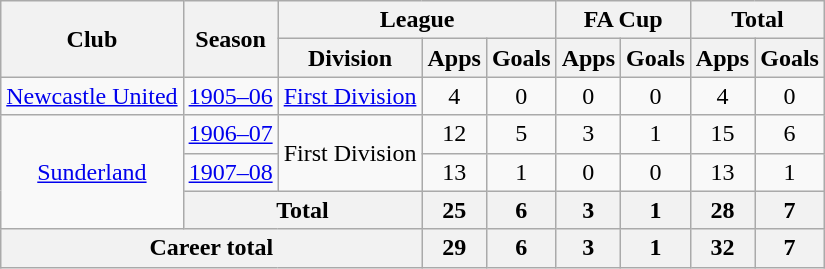<table class="wikitable" style="text-align: center;">
<tr>
<th rowspan="2">Club</th>
<th rowspan="2">Season</th>
<th colspan="3">League</th>
<th colspan="2">FA Cup</th>
<th colspan="2">Total</th>
</tr>
<tr>
<th>Division</th>
<th>Apps</th>
<th>Goals</th>
<th>Apps</th>
<th>Goals</th>
<th>Apps</th>
<th>Goals</th>
</tr>
<tr>
<td><a href='#'>Newcastle United</a></td>
<td><a href='#'>1905–06</a></td>
<td><a href='#'>First Division</a></td>
<td>4</td>
<td>0</td>
<td>0</td>
<td>0</td>
<td>4</td>
<td>0</td>
</tr>
<tr>
<td rowspan="3"><a href='#'>Sunderland</a></td>
<td><a href='#'>1906–07</a></td>
<td rowspan="2">First Division</td>
<td>12</td>
<td>5</td>
<td>3</td>
<td>1</td>
<td>15</td>
<td>6</td>
</tr>
<tr>
<td><a href='#'>1907–08</a></td>
<td>13</td>
<td>1</td>
<td>0</td>
<td>0</td>
<td>13</td>
<td>1</td>
</tr>
<tr>
<th colspan="2">Total</th>
<th>25</th>
<th>6</th>
<th>3</th>
<th>1</th>
<th>28</th>
<th>7</th>
</tr>
<tr>
<th colspan="3">Career total</th>
<th>29</th>
<th>6</th>
<th>3</th>
<th>1</th>
<th>32</th>
<th>7</th>
</tr>
</table>
